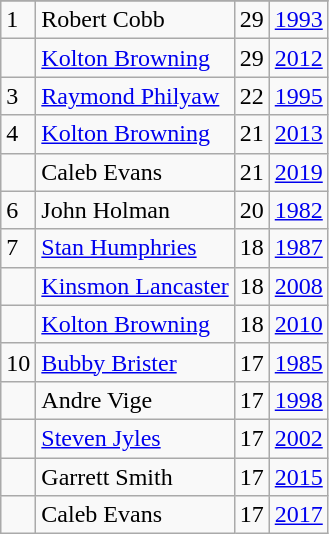<table class="wikitable">
<tr>
</tr>
<tr>
<td>1</td>
<td>Robert Cobb</td>
<td>29</td>
<td><a href='#'>1993</a></td>
</tr>
<tr>
<td></td>
<td><a href='#'>Kolton Browning</a></td>
<td>29</td>
<td><a href='#'>2012</a></td>
</tr>
<tr>
<td>3</td>
<td><a href='#'>Raymond Philyaw</a></td>
<td>22</td>
<td><a href='#'>1995</a></td>
</tr>
<tr>
<td>4</td>
<td><a href='#'>Kolton Browning</a></td>
<td>21</td>
<td><a href='#'>2013</a></td>
</tr>
<tr>
<td></td>
<td>Caleb Evans</td>
<td>21</td>
<td><a href='#'>2019</a></td>
</tr>
<tr>
<td>6</td>
<td>John Holman</td>
<td>20</td>
<td><a href='#'>1982</a></td>
</tr>
<tr>
<td>7</td>
<td><a href='#'>Stan Humphries</a></td>
<td>18</td>
<td><a href='#'>1987</a></td>
</tr>
<tr>
<td></td>
<td><a href='#'>Kinsmon Lancaster</a></td>
<td>18</td>
<td><a href='#'>2008</a></td>
</tr>
<tr>
<td></td>
<td><a href='#'>Kolton Browning</a></td>
<td>18</td>
<td><a href='#'>2010</a></td>
</tr>
<tr>
<td>10</td>
<td><a href='#'>Bubby Brister</a></td>
<td>17</td>
<td><a href='#'>1985</a></td>
</tr>
<tr>
<td></td>
<td>Andre Vige</td>
<td>17</td>
<td><a href='#'>1998</a></td>
</tr>
<tr>
<td></td>
<td><a href='#'>Steven Jyles</a></td>
<td>17</td>
<td><a href='#'>2002</a></td>
</tr>
<tr>
<td></td>
<td>Garrett Smith</td>
<td>17</td>
<td><a href='#'>2015</a></td>
</tr>
<tr>
<td></td>
<td>Caleb Evans</td>
<td>17</td>
<td><a href='#'>2017</a></td>
</tr>
</table>
